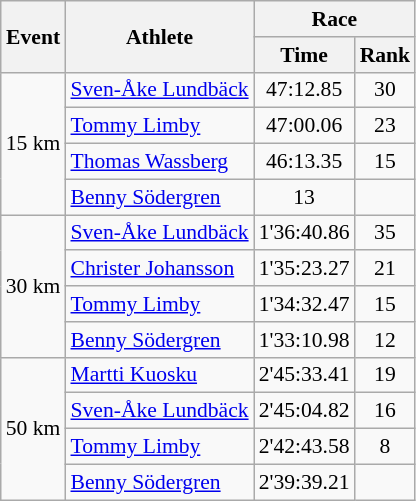<table class="wikitable" border="1" style="font-size:90%">
<tr>
<th rowspan=2>Event</th>
<th rowspan=2>Athlete</th>
<th colspan=2>Race</th>
</tr>
<tr>
<th>Time</th>
<th>Rank</th>
</tr>
<tr>
<td rowspan=4>15 km</td>
<td><a href='#'>Sven-Åke Lundbäck</a></td>
<td align=center>47:12.85</td>
<td align=center>30</td>
</tr>
<tr>
<td><a href='#'>Tommy Limby</a></td>
<td align=center>47:00.06</td>
<td align=center>23</td>
</tr>
<tr>
<td><a href='#'>Thomas Wassberg</a></td>
<td align=center>46:13.35</td>
<td align=center>15</td>
</tr>
<tr>
<td><a href='#'>Benny Södergren</a></td>
<td align=center>13</td>
<td align=center></td>
</tr>
<tr>
<td rowspan=4>30 km</td>
<td><a href='#'>Sven-Åke Lundbäck</a></td>
<td align=center>1'36:40.86</td>
<td align=center>35</td>
</tr>
<tr>
<td><a href='#'>Christer Johansson</a></td>
<td align=center>1'35:23.27</td>
<td align=center>21</td>
</tr>
<tr>
<td><a href='#'>Tommy Limby</a></td>
<td align=center>1'34:32.47</td>
<td align=center>15</td>
</tr>
<tr>
<td><a href='#'>Benny Södergren</a></td>
<td align=center>1'33:10.98</td>
<td align=center>12</td>
</tr>
<tr>
<td rowspan=4>50 km</td>
<td><a href='#'>Martti Kuosku</a></td>
<td align=center>2'45:33.41</td>
<td align=center>19</td>
</tr>
<tr>
<td><a href='#'>Sven-Åke Lundbäck</a></td>
<td align=center>2'45:04.82</td>
<td align=center>16</td>
</tr>
<tr>
<td><a href='#'>Tommy Limby</a></td>
<td align=center>2'42:43.58</td>
<td align=center>8</td>
</tr>
<tr>
<td><a href='#'>Benny Södergren</a></td>
<td align=center>2'39:39.21</td>
<td align=center></td>
</tr>
</table>
